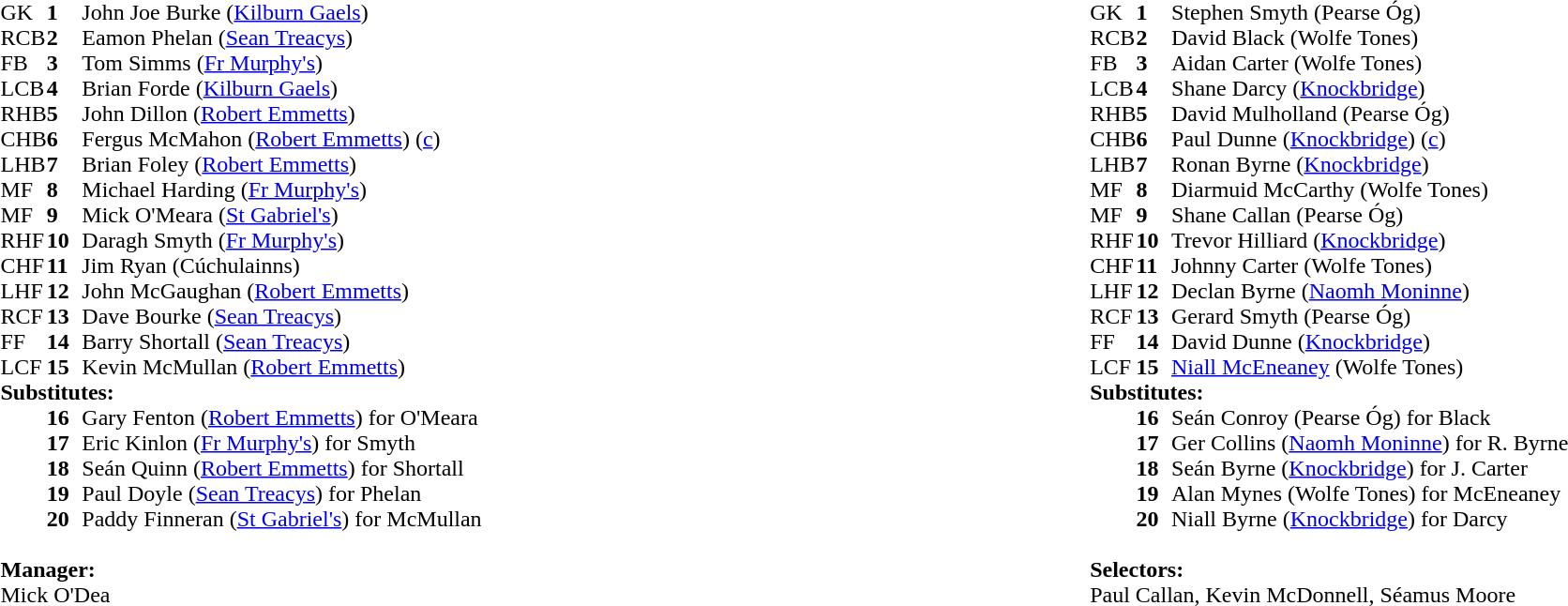<table style="width:100%;">
<tr>
<td style="vertical-align:top; width:50%"><br><table cellspacing="0" cellpadding="0">
<tr>
<th width="25"></th>
<th width="25"></th>
</tr>
<tr>
<td>GK</td>
<td><strong>1</strong></td>
<td>John Joe Burke (<a href='#'>Kilburn Gaels</a>)</td>
</tr>
<tr>
<td>RCB</td>
<td><strong>2</strong></td>
<td>Eamon Phelan (<a href='#'>Sean Treacys</a>)</td>
</tr>
<tr>
<td>FB</td>
<td><strong>3</strong></td>
<td>Tom Simms (<a href='#'>Fr Murphy's</a>)</td>
</tr>
<tr>
<td>LCB</td>
<td><strong>4</strong></td>
<td>Brian Forde (<a href='#'>Kilburn Gaels</a>)</td>
</tr>
<tr>
<td>RHB</td>
<td><strong>5</strong></td>
<td>John Dillon (<a href='#'>Robert Emmetts</a>)</td>
</tr>
<tr>
<td>CHB</td>
<td><strong>6</strong></td>
<td>Fergus McMahon (<a href='#'>Robert Emmetts</a>) (<a href='#'>c</a>)</td>
</tr>
<tr>
<td>LHB</td>
<td><strong>7</strong></td>
<td>Brian Foley (<a href='#'>Robert Emmetts</a>)</td>
</tr>
<tr>
<td>MF</td>
<td><strong>8</strong></td>
<td>Michael Harding (<a href='#'>Fr Murphy's</a>)</td>
</tr>
<tr>
<td>MF</td>
<td><strong>9</strong></td>
<td>Mick O'Meara (<a href='#'>St Gabriel's</a>)</td>
</tr>
<tr>
<td>RHF</td>
<td><strong>10</strong></td>
<td>Daragh Smyth (<a href='#'>Fr Murphy's</a>)</td>
</tr>
<tr>
<td>CHF</td>
<td><strong>11</strong></td>
<td>Jim Ryan (Cúchulainns)</td>
</tr>
<tr>
<td>LHF</td>
<td><strong>12</strong></td>
<td>John McGaughan (<a href='#'>Robert Emmetts</a>)</td>
</tr>
<tr>
<td>RCF</td>
<td><strong>13</strong></td>
<td>Dave Bourke (<a href='#'>Sean Treacys</a>)</td>
</tr>
<tr>
<td>FF</td>
<td><strong>14</strong></td>
<td>Barry Shortall (<a href='#'>Sean Treacys</a>)</td>
</tr>
<tr>
<td>LCF</td>
<td><strong>15</strong></td>
<td>Kevin McMullan (<a href='#'>Robert Emmetts</a>)</td>
</tr>
<tr>
<td colspan=3><strong>Substitutes:</strong></td>
</tr>
<tr>
<td></td>
<td><strong>16</strong></td>
<td>Gary Fenton (<a href='#'>Robert Emmetts</a>) for O'Meara</td>
</tr>
<tr>
<td></td>
<td><strong>17</strong></td>
<td>Eric Kinlon (<a href='#'>Fr Murphy's</a>) for Smyth</td>
</tr>
<tr>
<td></td>
<td><strong>18</strong></td>
<td>Seán Quinn (<a href='#'>Robert Emmetts</a>) for Shortall</td>
</tr>
<tr>
<td></td>
<td><strong>19</strong></td>
<td>Paul Doyle (<a href='#'>Sean Treacys</a>) for Phelan</td>
</tr>
<tr>
<td></td>
<td><strong>20</strong></td>
<td>Paddy Finneran (<a href='#'>St Gabriel's</a>) for McMullan</td>
</tr>
<tr>
<td colspan=3><br><strong>Manager:</strong></td>
</tr>
<tr>
<td colspan="4">Mick O'Dea</td>
</tr>
</table>
</td>
<td style="vertical-align:top; width:50%"><br><table cellspacing="0" cellpadding="0" style="margin:auto">
<tr>
<th width="25"></th>
<th width="25"></th>
</tr>
<tr>
<td>GK</td>
<td><strong>1</strong></td>
<td>Stephen Smyth (Pearse Óg)</td>
</tr>
<tr>
<td>RCB</td>
<td><strong>2</strong></td>
<td>David Black (Wolfe Tones)</td>
</tr>
<tr>
<td>FB</td>
<td><strong>3</strong></td>
<td>Aidan Carter (Wolfe Tones)</td>
</tr>
<tr>
<td>LCB</td>
<td><strong>4</strong></td>
<td>Shane Darcy (<a href='#'>Knockbridge</a>)</td>
</tr>
<tr>
<td>RHB</td>
<td><strong>5</strong></td>
<td>David Mulholland (Pearse Óg)</td>
</tr>
<tr>
<td>CHB</td>
<td><strong>6</strong></td>
<td>Paul Dunne (<a href='#'>Knockbridge</a>) (<a href='#'>c</a>)</td>
</tr>
<tr>
<td>LHB</td>
<td><strong>7</strong></td>
<td>Ronan Byrne (<a href='#'>Knockbridge</a>)</td>
</tr>
<tr>
<td>MF</td>
<td><strong>8</strong></td>
<td>Diarmuid McCarthy (Wolfe Tones)</td>
</tr>
<tr>
<td>MF</td>
<td><strong>9</strong></td>
<td>Shane Callan (Pearse Óg)</td>
</tr>
<tr>
<td>RHF</td>
<td><strong>10</strong></td>
<td>Trevor Hilliard (<a href='#'>Knockbridge</a>)</td>
</tr>
<tr>
<td>CHF</td>
<td><strong>11</strong></td>
<td>Johnny Carter (Wolfe Tones)</td>
</tr>
<tr>
<td>LHF</td>
<td><strong>12</strong></td>
<td>Declan Byrne (<a href='#'>Naomh Moninne</a>)</td>
</tr>
<tr>
<td>RCF</td>
<td><strong>13</strong></td>
<td>Gerard Smyth (Pearse Óg)</td>
</tr>
<tr>
<td>FF</td>
<td><strong>14</strong></td>
<td>David Dunne (<a href='#'>Knockbridge</a>)</td>
</tr>
<tr>
<td>LCF</td>
<td><strong>15</strong></td>
<td><a href='#'>Niall McEneaney</a> (Wolfe Tones)</td>
</tr>
<tr>
<td colspan=3><strong>Substitutes:</strong></td>
</tr>
<tr>
<td></td>
<td><strong>16</strong></td>
<td>Seán Conroy (Pearse Óg) for Black</td>
</tr>
<tr>
<td></td>
<td><strong>17</strong></td>
<td>Ger Collins (<a href='#'>Naomh Moninne</a>) for R. Byrne</td>
</tr>
<tr>
<td></td>
<td><strong>18</strong></td>
<td>Seán Byrne (<a href='#'>Knockbridge</a>) for J. Carter</td>
</tr>
<tr>
<td></td>
<td><strong>19</strong></td>
<td>Alan Mynes (Wolfe Tones) for McEneaney</td>
</tr>
<tr>
<td></td>
<td><strong>20</strong></td>
<td>Niall Byrne (<a href='#'>Knockbridge</a>) for Darcy</td>
</tr>
<tr>
<td colspan=3><br><strong>Selectors:</strong></td>
</tr>
<tr>
<td colspan="4">Paul Callan, Kevin McDonnell, Séamus Moore</td>
</tr>
</table>
</td>
</tr>
<tr>
</tr>
</table>
